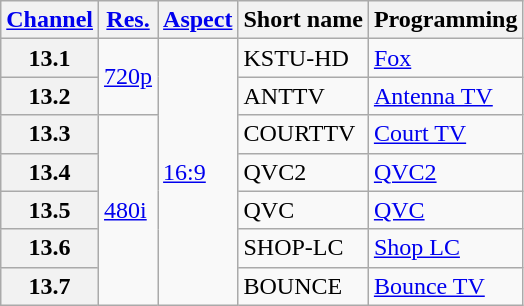<table class="wikitable">
<tr>
<th scope = "col"><a href='#'>Channel</a></th>
<th scope = "col"><a href='#'>Res.</a></th>
<th scope = "col"><a href='#'>Aspect</a></th>
<th scope = "col">Short name</th>
<th scope = "col">Programming</th>
</tr>
<tr>
<th scope = "row">13.1</th>
<td rowspan=2><a href='#'>720p</a></td>
<td rowspan=7><a href='#'>16:9</a></td>
<td>KSTU-HD</td>
<td><a href='#'>Fox</a></td>
</tr>
<tr>
<th scope = "row">13.2</th>
<td>ANTTV</td>
<td><a href='#'>Antenna TV</a></td>
</tr>
<tr>
<th scope = "row">13.3</th>
<td rowspan=5><a href='#'>480i</a></td>
<td>COURTTV</td>
<td><a href='#'>Court TV</a></td>
</tr>
<tr>
<th scope = "row">13.4</th>
<td>QVC2</td>
<td><a href='#'>QVC2</a></td>
</tr>
<tr>
<th scope = "row">13.5</th>
<td>QVC</td>
<td><a href='#'>QVC</a></td>
</tr>
<tr>
<th scope = "row">13.6</th>
<td>SHOP-LC</td>
<td><a href='#'>Shop LC</a></td>
</tr>
<tr>
<th scope = "row">13.7</th>
<td>BOUNCE</td>
<td><a href='#'>Bounce TV</a></td>
</tr>
</table>
